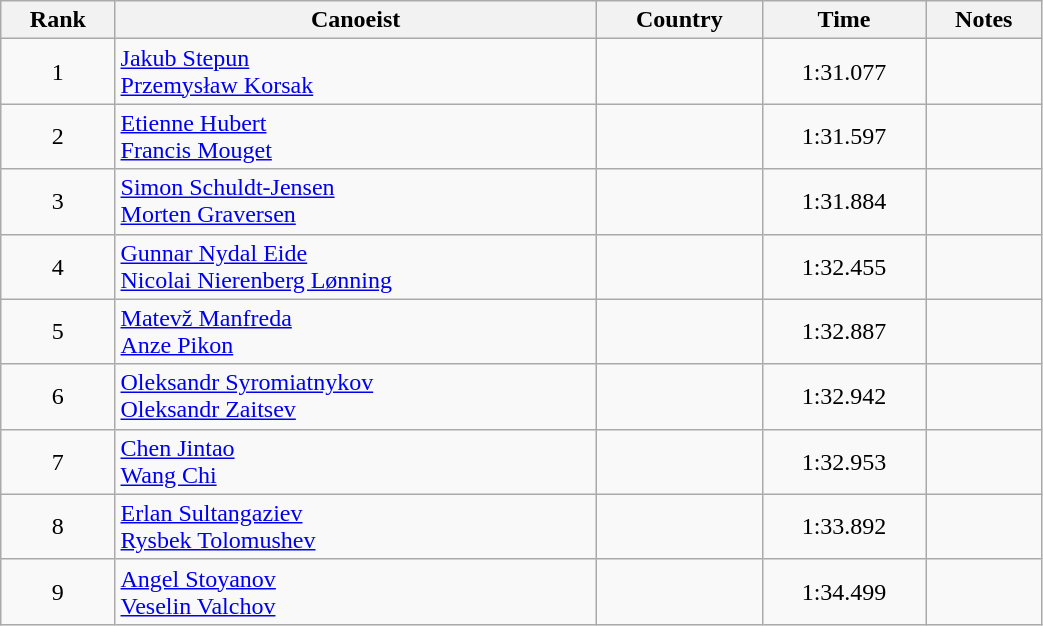<table class="wikitable" style="text-align:center;width: 55%">
<tr>
<th>Rank</th>
<th>Canoeist</th>
<th>Country</th>
<th>Time</th>
<th>Notes</th>
</tr>
<tr>
<td>1</td>
<td align="left"><a href='#'>Jakub Stepun</a><br><a href='#'>Przemysław Korsak</a></td>
<td align="left"></td>
<td>1:31.077</td>
<td></td>
</tr>
<tr>
<td>2</td>
<td align="left"><a href='#'>Etienne Hubert</a><br><a href='#'>Francis Mouget</a></td>
<td align="left"></td>
<td>1:31.597</td>
<td></td>
</tr>
<tr>
<td>3</td>
<td align="left"><a href='#'>Simon Schuldt-Jensen</a><br><a href='#'>Morten Graversen</a></td>
<td align="left"></td>
<td>1:31.884</td>
<td></td>
</tr>
<tr>
<td>4</td>
<td align="left"><a href='#'>Gunnar Nydal Eide</a><br><a href='#'>Nicolai Nierenberg Lønning</a></td>
<td align="left"></td>
<td>1:32.455</td>
<td></td>
</tr>
<tr>
<td>5</td>
<td align="left"><a href='#'>Matevž Manfreda</a><br><a href='#'>Anze Pikon</a></td>
<td align="left"></td>
<td>1:32.887</td>
<td></td>
</tr>
<tr>
<td>6</td>
<td align="left"><a href='#'>Oleksandr Syromiatnykov</a><br><a href='#'>Oleksandr Zaitsev</a></td>
<td align="left"></td>
<td>1:32.942</td>
<td></td>
</tr>
<tr>
<td>7</td>
<td align="left"><a href='#'>Chen Jintao</a><br><a href='#'>Wang Chi</a></td>
<td align="left"></td>
<td>1:32.953</td>
<td></td>
</tr>
<tr>
<td>8</td>
<td align="left"><a href='#'>Erlan Sultangaziev</a><br><a href='#'>Rysbek Tolomushev</a></td>
<td align="left"></td>
<td>1:33.892</td>
<td></td>
</tr>
<tr>
<td>9</td>
<td align="left"><a href='#'>Angel Stoyanov</a><br><a href='#'>Veselin Valchov</a></td>
<td align="left"></td>
<td>1:34.499</td>
<td></td>
</tr>
</table>
